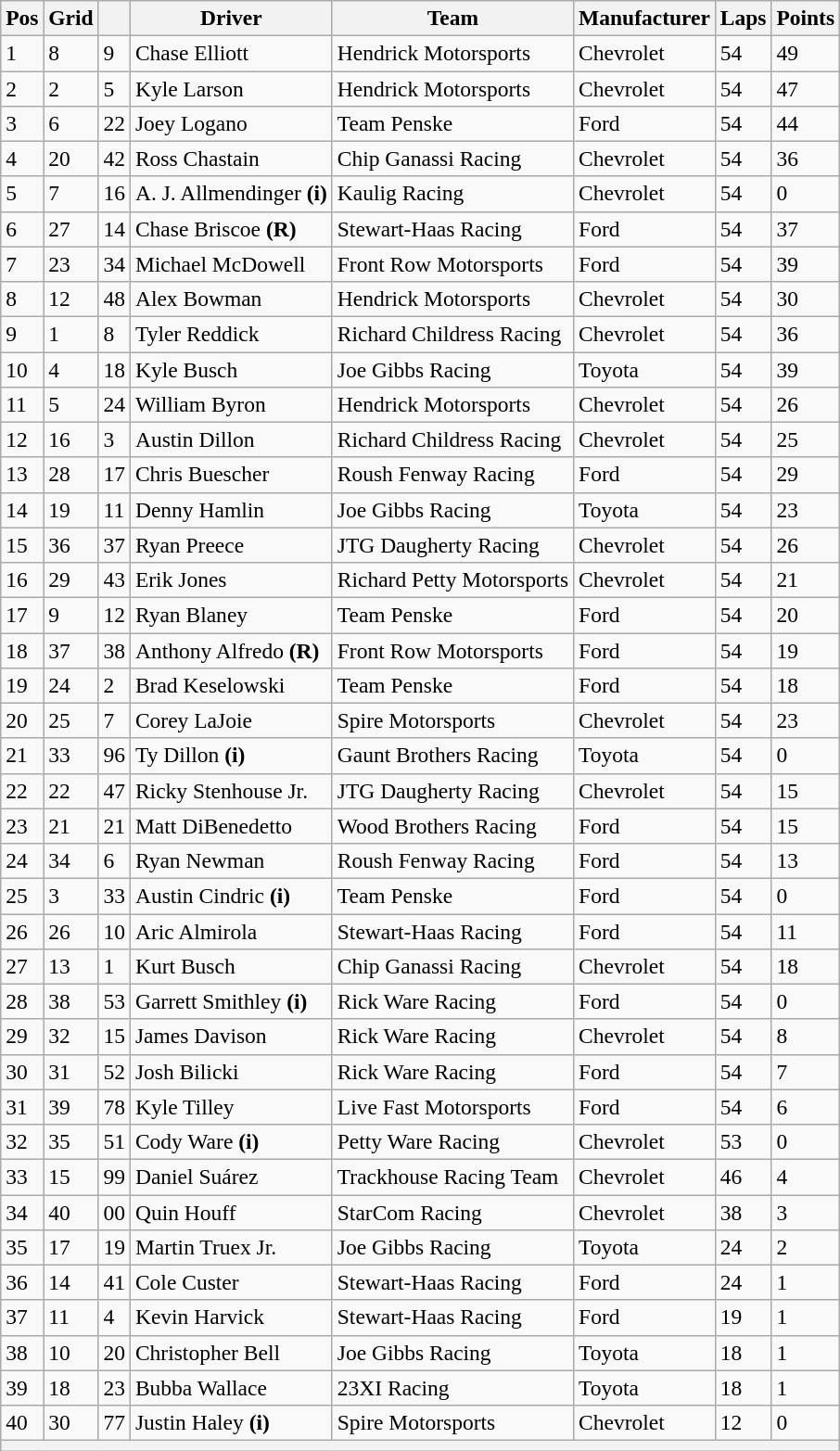<table class="wikitable" style="font-size:98%">
<tr>
<th>Pos</th>
<th>Grid</th>
<th></th>
<th>Driver</th>
<th>Team</th>
<th>Manufacturer</th>
<th>Laps</th>
<th>Points</th>
</tr>
<tr>
<td>1</td>
<td>8</td>
<td>9</td>
<td>Chase Elliott</td>
<td>Hendrick Motorsports</td>
<td>Chevrolet</td>
<td>54</td>
<td>49</td>
</tr>
<tr>
<td>2</td>
<td>2</td>
<td>5</td>
<td>Kyle Larson</td>
<td>Hendrick Motorsports</td>
<td>Chevrolet</td>
<td>54</td>
<td>47</td>
</tr>
<tr>
<td>3</td>
<td>6</td>
<td>22</td>
<td>Joey Logano</td>
<td>Team Penske</td>
<td>Ford</td>
<td>54</td>
<td>44</td>
</tr>
<tr>
<td>4</td>
<td>20</td>
<td>42</td>
<td>Ross Chastain</td>
<td>Chip Ganassi Racing</td>
<td>Chevrolet</td>
<td>54</td>
<td>36</td>
</tr>
<tr>
<td>5</td>
<td>7</td>
<td>16</td>
<td>A. J. Allmendinger <strong>(i)</strong></td>
<td>Kaulig Racing</td>
<td>Chevrolet</td>
<td>54</td>
<td>0</td>
</tr>
<tr>
<td>6</td>
<td>27</td>
<td>14</td>
<td>Chase Briscoe <strong>(R)</strong></td>
<td>Stewart-Haas Racing</td>
<td>Ford</td>
<td>54</td>
<td>37</td>
</tr>
<tr>
<td>7</td>
<td>23</td>
<td>34</td>
<td>Michael McDowell</td>
<td>Front Row Motorsports</td>
<td>Ford</td>
<td>54</td>
<td>39</td>
</tr>
<tr>
<td>8</td>
<td>12</td>
<td>48</td>
<td>Alex Bowman</td>
<td>Hendrick Motorsports</td>
<td>Chevrolet</td>
<td>54</td>
<td>30</td>
</tr>
<tr>
<td>9</td>
<td>1</td>
<td>8</td>
<td>Tyler Reddick</td>
<td>Richard Childress Racing</td>
<td>Chevrolet</td>
<td>54</td>
<td>36</td>
</tr>
<tr>
<td>10</td>
<td>4</td>
<td>18</td>
<td>Kyle Busch</td>
<td>Joe Gibbs Racing</td>
<td>Toyota</td>
<td>54</td>
<td>39</td>
</tr>
<tr>
<td>11</td>
<td>5</td>
<td>24</td>
<td>William Byron</td>
<td>Hendrick Motorsports</td>
<td>Chevrolet</td>
<td>54</td>
<td>26</td>
</tr>
<tr>
<td>12</td>
<td>16</td>
<td>3</td>
<td>Austin Dillon</td>
<td>Richard Childress Racing</td>
<td>Chevrolet</td>
<td>54</td>
<td>25</td>
</tr>
<tr>
<td>13</td>
<td>28</td>
<td>17</td>
<td>Chris Buescher</td>
<td>Roush Fenway Racing</td>
<td>Ford</td>
<td>54</td>
<td>29</td>
</tr>
<tr>
<td>14</td>
<td>19</td>
<td>11</td>
<td>Denny Hamlin</td>
<td>Joe Gibbs Racing</td>
<td>Toyota</td>
<td>54</td>
<td>23</td>
</tr>
<tr>
<td>15</td>
<td>36</td>
<td>37</td>
<td>Ryan Preece</td>
<td>JTG Daugherty Racing</td>
<td>Chevrolet</td>
<td>54</td>
<td>26</td>
</tr>
<tr>
<td>16</td>
<td>29</td>
<td>43</td>
<td>Erik Jones</td>
<td>Richard Petty Motorsports</td>
<td>Chevrolet</td>
<td>54</td>
<td>21</td>
</tr>
<tr>
<td>17</td>
<td>9</td>
<td>12</td>
<td>Ryan Blaney</td>
<td>Team Penske</td>
<td>Ford</td>
<td>54</td>
<td>20</td>
</tr>
<tr>
<td>18</td>
<td>37</td>
<td>38</td>
<td>Anthony Alfredo <strong>(R)</strong></td>
<td>Front Row Motorsports</td>
<td>Ford</td>
<td>54</td>
<td>19</td>
</tr>
<tr>
<td>19</td>
<td>24</td>
<td>2</td>
<td>Brad Keselowski</td>
<td>Team Penske</td>
<td>Ford</td>
<td>54</td>
<td>18</td>
</tr>
<tr>
<td>20</td>
<td>25</td>
<td>7</td>
<td>Corey LaJoie</td>
<td>Spire Motorsports</td>
<td>Chevrolet</td>
<td>54</td>
<td>23</td>
</tr>
<tr>
<td>21</td>
<td>33</td>
<td>96</td>
<td>Ty Dillon <strong>(i)</strong></td>
<td>Gaunt Brothers Racing</td>
<td>Toyota</td>
<td>54</td>
<td>0</td>
</tr>
<tr>
<td>22</td>
<td>22</td>
<td>47</td>
<td>Ricky Stenhouse Jr.</td>
<td>JTG Daugherty Racing</td>
<td>Chevrolet</td>
<td>54</td>
<td>15</td>
</tr>
<tr>
<td>23</td>
<td>21</td>
<td>21</td>
<td>Matt DiBenedetto</td>
<td>Wood Brothers Racing</td>
<td>Ford</td>
<td>54</td>
<td>15</td>
</tr>
<tr>
<td>24</td>
<td>34</td>
<td>6</td>
<td>Ryan Newman</td>
<td>Roush Fenway Racing</td>
<td>Ford</td>
<td>54</td>
<td>13</td>
</tr>
<tr>
<td>25</td>
<td>3</td>
<td>33</td>
<td>Austin Cindric <strong>(i)</strong></td>
<td>Team Penske</td>
<td>Ford</td>
<td>54</td>
<td>0</td>
</tr>
<tr>
<td>26</td>
<td>26</td>
<td>10</td>
<td>Aric Almirola</td>
<td>Stewart-Haas Racing</td>
<td>Ford</td>
<td>54</td>
<td>11</td>
</tr>
<tr>
<td>27</td>
<td>13</td>
<td>1</td>
<td>Kurt Busch</td>
<td>Chip Ganassi Racing</td>
<td>Chevrolet</td>
<td>54</td>
<td>18</td>
</tr>
<tr>
<td>28</td>
<td>38</td>
<td>53</td>
<td>Garrett Smithley <strong>(i)</strong></td>
<td>Rick Ware Racing</td>
<td>Ford</td>
<td>54</td>
<td>0</td>
</tr>
<tr>
<td>29</td>
<td>32</td>
<td>15</td>
<td>James Davison</td>
<td>Rick Ware Racing</td>
<td>Chevrolet</td>
<td>54</td>
<td>8</td>
</tr>
<tr>
<td>30</td>
<td>31</td>
<td>52</td>
<td>Josh Bilicki</td>
<td>Rick Ware Racing</td>
<td>Ford</td>
<td>54</td>
<td>7</td>
</tr>
<tr>
<td>31</td>
<td>39</td>
<td>78</td>
<td>Kyle Tilley</td>
<td>Live Fast Motorsports</td>
<td>Ford</td>
<td>54</td>
<td>6</td>
</tr>
<tr>
<td>32</td>
<td>35</td>
<td>51</td>
<td>Cody Ware <strong>(i)</strong></td>
<td>Petty Ware Racing</td>
<td>Chevrolet</td>
<td>53</td>
<td>0</td>
</tr>
<tr>
<td>33</td>
<td>15</td>
<td>99</td>
<td>Daniel Suárez</td>
<td>Trackhouse Racing Team</td>
<td>Chevrolet</td>
<td>46</td>
<td>4</td>
</tr>
<tr>
<td>34</td>
<td>40</td>
<td>00</td>
<td>Quin Houff</td>
<td>StarCom Racing</td>
<td>Chevrolet</td>
<td>38</td>
<td>3</td>
</tr>
<tr>
<td>35</td>
<td>17</td>
<td>19</td>
<td>Martin Truex Jr.</td>
<td>Joe Gibbs Racing</td>
<td>Toyota</td>
<td>24</td>
<td>2</td>
</tr>
<tr>
<td>36</td>
<td>14</td>
<td>41</td>
<td>Cole Custer</td>
<td>Stewart-Haas Racing</td>
<td>Ford</td>
<td>24</td>
<td>1</td>
</tr>
<tr>
<td>37</td>
<td>11</td>
<td>4</td>
<td>Kevin Harvick</td>
<td>Stewart-Haas Racing</td>
<td>Ford</td>
<td>19</td>
<td>1</td>
</tr>
<tr>
<td>38</td>
<td>10</td>
<td>20</td>
<td>Christopher Bell</td>
<td>Joe Gibbs Racing</td>
<td>Toyota</td>
<td>18</td>
<td>1</td>
</tr>
<tr>
<td>39</td>
<td>18</td>
<td>23</td>
<td>Bubba Wallace</td>
<td>23XI Racing</td>
<td>Toyota</td>
<td>18</td>
<td>1</td>
</tr>
<tr>
<td>40</td>
<td>30</td>
<td>77</td>
<td>Justin Haley <strong>(i)</strong></td>
<td>Spire Motorsports</td>
<td>Chevrolet</td>
<td>12</td>
<td>0</td>
</tr>
<tr>
<th colspan="8"></th>
</tr>
</table>
